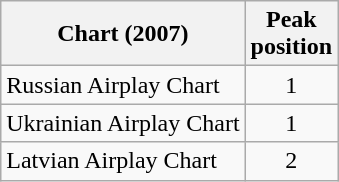<table class="wikitable">
<tr>
<th>Chart (2007)</th>
<th>Peak<br>position</th>
</tr>
<tr>
<td>Russian Airplay Chart</td>
<td align="center">1</td>
</tr>
<tr>
<td>Ukrainian Airplay Chart</td>
<td align="center">1</td>
</tr>
<tr>
<td>Latvian Airplay Chart</td>
<td align="center">2</td>
</tr>
</table>
